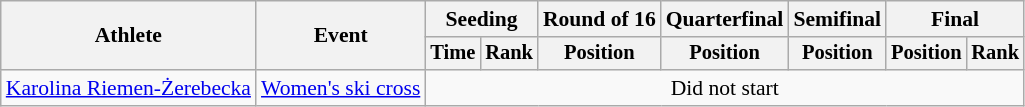<table class="wikitable" style="font-size:90%">
<tr>
<th rowspan="2">Athlete</th>
<th rowspan="2">Event</th>
<th colspan="2">Seeding</th>
<th>Round of 16</th>
<th>Quarterfinal</th>
<th>Semifinal</th>
<th colspan=2>Final</th>
</tr>
<tr style="font-size:95%">
<th>Time</th>
<th>Rank</th>
<th>Position</th>
<th>Position</th>
<th>Position</th>
<th>Position</th>
<th>Rank</th>
</tr>
<tr align=center>
<td align=left><a href='#'>Karolina Riemen-Żerebecka</a></td>
<td align=left><a href='#'>Women's ski cross</a></td>
<td colspan=7>Did not start</td>
</tr>
</table>
